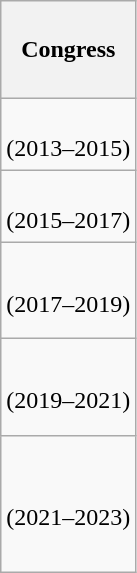<table class="wikitable" style="float:left; margin:0; margin-right:-0.5px; margin-top:14px; text-align:center;">
<tr style="white-space:nowrap; height:4.08em;">
<th>Congress</th>
</tr>
<tr style="white-space:nowrap; height:3em;">
<td><strong></strong><br>(2013–2015)</td>
</tr>
<tr style="white-space:nowrap; height:3em">
<td><strong></strong><br>(2015–2017)</td>
</tr>
<tr style="white-space:nowrap; height:4em">
<td><strong></strong><br>(2017–2019)</td>
</tr>
<tr style="white-space:nowrap; height:4.04em">
<td><strong></strong><br>(2019–2021)</td>
</tr>
<tr style="white-space:nowrap; height:5.68em">
<td><strong></strong><br>(2021–2023)</td>
</tr>
</table>
